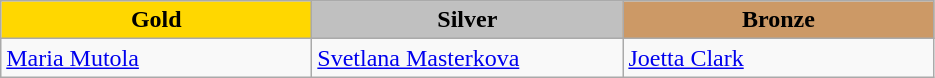<table class="wikitable" style="text-align:left">
<tr align="center">
<td width=200 bgcolor=gold><strong>Gold</strong></td>
<td width=200 bgcolor=silver><strong>Silver</strong></td>
<td width=200 bgcolor=CC9966><strong>Bronze</strong></td>
</tr>
<tr>
<td><a href='#'>Maria Mutola</a><br><em></em></td>
<td><a href='#'>Svetlana Masterkova</a><br><em></em></td>
<td><a href='#'>Joetta Clark</a><br><em></em></td>
</tr>
</table>
